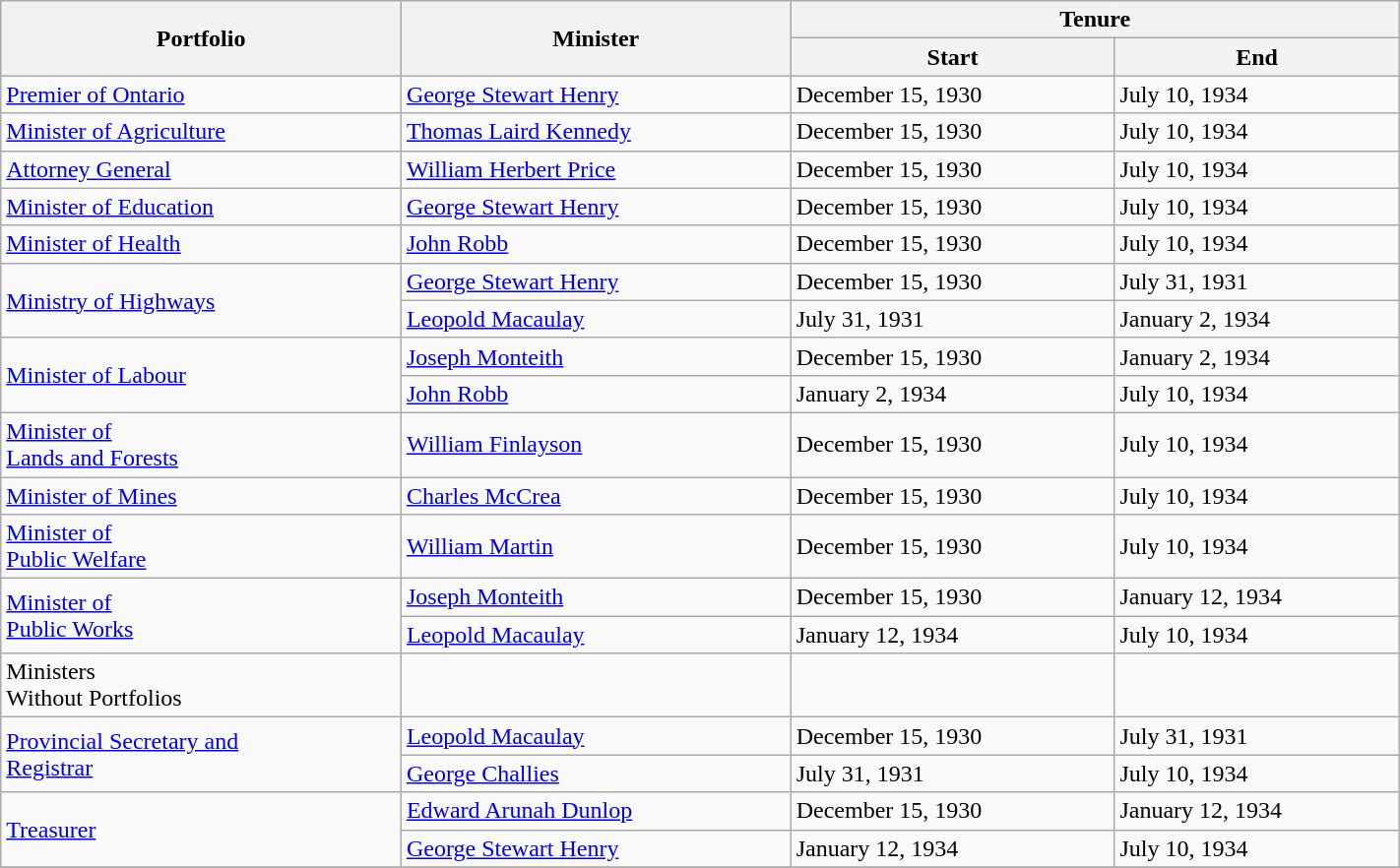<table class="wikitable" style="width: 75%">
<tr>
<th rowspan="2">Portfolio</th>
<th rowspan="2">Minister</th>
<th colspan="2">Tenure</th>
</tr>
<tr>
<th>Start</th>
<th>End</th>
</tr>
<tr>
<td><a href='#'>Premier of Ontario</a></td>
<td><a href='#'>George Stewart Henry</a></td>
<td>December 15, 1930</td>
<td>July 10, 1934</td>
</tr>
<tr>
<td><a href='#'>Minister of Agriculture</a></td>
<td><a href='#'>Thomas Laird Kennedy</a></td>
<td>December 15, 1930</td>
<td>July 10, 1934</td>
</tr>
<tr>
<td><a href='#'>Attorney General</a></td>
<td><a href='#'>William Herbert Price</a></td>
<td>December 15, 1930</td>
<td>July 10, 1934</td>
</tr>
<tr>
<td><a href='#'>Minister of Education</a></td>
<td><a href='#'>George Stewart Henry</a></td>
<td>December 15, 1930</td>
<td>July 10, 1934</td>
</tr>
<tr>
<td><a href='#'>Minister of Health</a></td>
<td><a href='#'>John Robb</a></td>
<td>December 15, 1930</td>
<td>July 10, 1934</td>
</tr>
<tr>
<td rowspan="2"><a href='#'>Ministry of Highways</a></td>
<td><a href='#'>George Stewart Henry</a></td>
<td>December 15, 1930</td>
<td>July 31, 1931</td>
</tr>
<tr>
<td><a href='#'>Leopold Macaulay</a></td>
<td>July 31, 1931</td>
<td>January 2, 1934</td>
</tr>
<tr>
<td rowspan="2"><a href='#'>Minister of Labour</a></td>
<td><a href='#'>Joseph Monteith</a></td>
<td>December 15, 1930</td>
<td>January 2, 1934</td>
</tr>
<tr>
<td><a href='#'>John Robb</a></td>
<td>January 2, 1934</td>
<td>July 10, 1934</td>
</tr>
<tr>
<td><a href='#'>Minister of <br> Lands and Forests</a></td>
<td><a href='#'>William Finlayson</a></td>
<td>December 15, 1930</td>
<td>July 10, 1934</td>
</tr>
<tr>
<td><a href='#'>Minister of Mines</a></td>
<td><a href='#'>Charles McCrea</a></td>
<td>December 15, 1930</td>
<td>July 10, 1934</td>
</tr>
<tr>
<td><a href='#'>Minister of <br> Public Welfare</a></td>
<td><a href='#'>William Martin</a></td>
<td>December 15, 1930</td>
<td>July 10, 1934</td>
</tr>
<tr>
<td rowspan="2"><a href='#'>Minister of <br> Public Works</a></td>
<td><a href='#'>Joseph Monteith</a></td>
<td>December 15, 1930</td>
<td>January 12, 1934</td>
</tr>
<tr>
<td><a href='#'>Leopold Macaulay</a></td>
<td>January 12, 1934</td>
<td>July 10, 1934</td>
</tr>
<tr>
<td rowspan="1">Ministers <br> Without Portfolios</td>
<td></td>
<td></td>
<td></td>
</tr>
<tr>
<td rowspan="2"><a href='#'>Provincial Secretary and <br> Registrar</a></td>
<td><a href='#'>Leopold Macaulay</a></td>
<td>December 15, 1930</td>
<td>July 31, 1931</td>
</tr>
<tr>
<td><a href='#'>George Challies</a></td>
<td>July 31, 1931</td>
<td>July 10, 1934</td>
</tr>
<tr>
<td rowspan="2"><a href='#'>Treasurer</a></td>
<td><a href='#'>Edward Arunah Dunlop</a></td>
<td>December 15, 1930</td>
<td>January 12, 1934</td>
</tr>
<tr>
<td><a href='#'>George Stewart Henry</a></td>
<td>January 12, 1934</td>
<td>July 10, 1934</td>
</tr>
<tr>
</tr>
</table>
